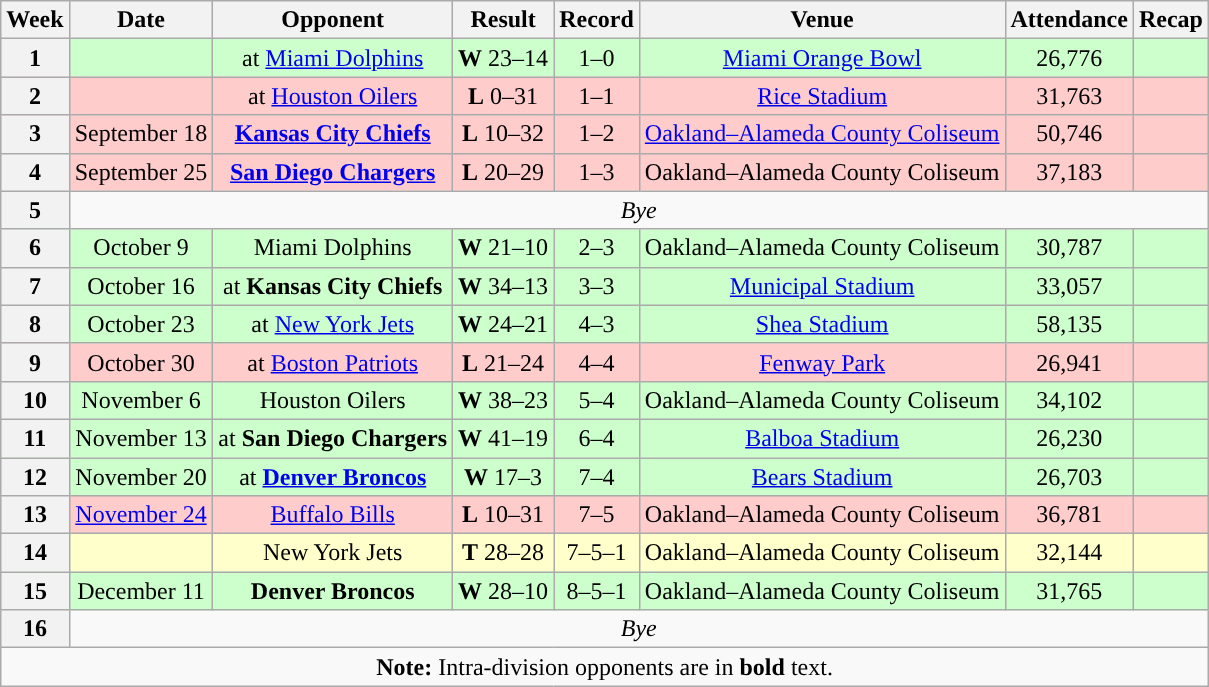<table class="wikitable" style="text-align:center">
<tr>
<th>Week</th>
<th>Date</th>
<th>Opponent</th>
<th>Result</th>
<th>Record</th>
<th>Venue</th>
<th>Attendance</th>
<th>Recap</th>
</tr>
<tr style="background:#cfc">
<th>1</th>
<td></td>
<td>at <a href='#'>Miami Dolphins</a></td>
<td><strong>W</strong> 23–14</td>
<td>1–0</td>
<td><a href='#'>Miami Orange Bowl</a></td>
<td>26,776</td>
<td></td>
</tr>
<tr style="background:#fcc">
<th>2</th>
<td></td>
<td>at <a href='#'>Houston Oilers</a></td>
<td><strong>L</strong> 0–31</td>
<td>1–1</td>
<td><a href='#'>Rice Stadium</a></td>
<td>31,763</td>
<td></td>
</tr>
<tr style="background:#fcc">
<th>3</th>
<td>September 18</td>
<td><strong><a href='#'>Kansas City Chiefs</a></strong></td>
<td><strong>L</strong> 10–32</td>
<td>1–2</td>
<td><a href='#'>Oakland–Alameda County Coliseum</a></td>
<td>50,746</td>
<td></td>
</tr>
<tr style="background:#fcc">
<th>4</th>
<td>September 25</td>
<td><strong><a href='#'>San Diego Chargers</a></strong></td>
<td><strong>L</strong> 20–29</td>
<td>1–3</td>
<td>Oakland–Alameda County Coliseum</td>
<td>37,183</td>
<td></td>
</tr>
<tr>
<th>5</th>
<td colspan="7" align="center"><em>Bye</em></td>
</tr>
<tr style="background:#cfc">
<th>6</th>
<td>October 9</td>
<td>Miami Dolphins</td>
<td><strong>W</strong> 21–10</td>
<td>2–3</td>
<td>Oakland–Alameda County Coliseum</td>
<td>30,787</td>
<td></td>
</tr>
<tr style="background:#cfc">
<th>7</th>
<td>October 16</td>
<td>at <strong>Kansas City Chiefs</strong></td>
<td><strong>W</strong> 34–13</td>
<td>3–3</td>
<td><a href='#'>Municipal Stadium</a></td>
<td>33,057</td>
<td></td>
</tr>
<tr style="background:#cfc">
<th>8</th>
<td>October 23</td>
<td>at <a href='#'>New York Jets</a></td>
<td><strong>W</strong> 24–21</td>
<td>4–3</td>
<td><a href='#'>Shea Stadium</a></td>
<td>58,135</td>
<td></td>
</tr>
<tr style="background:#fcc">
<th>9</th>
<td>October 30</td>
<td>at <a href='#'>Boston Patriots</a></td>
<td><strong>L</strong> 21–24</td>
<td>4–4</td>
<td><a href='#'>Fenway Park</a></td>
<td>26,941</td>
<td></td>
</tr>
<tr style="background:#cfc">
<th>10</th>
<td>November 6</td>
<td>Houston Oilers</td>
<td><strong>W</strong> 38–23</td>
<td>5–4</td>
<td>Oakland–Alameda County Coliseum</td>
<td>34,102</td>
<td></td>
</tr>
<tr style="background:#cfc">
<th>11</th>
<td>November 13</td>
<td>at <strong>San Diego Chargers</strong></td>
<td><strong>W</strong> 41–19</td>
<td>6–4</td>
<td><a href='#'>Balboa Stadium</a></td>
<td>26,230</td>
<td></td>
</tr>
<tr style="background:#cfc">
<th>12</th>
<td>November 20</td>
<td>at <strong><a href='#'>Denver Broncos</a></strong></td>
<td><strong>W</strong> 17–3</td>
<td>7–4</td>
<td><a href='#'>Bears Stadium</a></td>
<td>26,703</td>
<td></td>
</tr>
<tr style="background:#fcc">
<th>13</th>
<td><a href='#'>November 24</a></td>
<td><a href='#'>Buffalo Bills</a></td>
<td><strong>L</strong> 10–31</td>
<td>7–5</td>
<td>Oakland–Alameda County Coliseum</td>
<td>36,781</td>
<td></td>
</tr>
<tr style="background:#ffc">
<th>14</th>
<td></td>
<td>New York Jets</td>
<td><strong>T</strong> 28–28</td>
<td>7–5–1</td>
<td>Oakland–Alameda County Coliseum</td>
<td>32,144</td>
<td></td>
</tr>
<tr style="background:#cfc">
<th>15</th>
<td>December 11</td>
<td><strong>Denver Broncos</strong></td>
<td><strong>W</strong> 28–10</td>
<td>8–5–1</td>
<td>Oakland–Alameda County Coliseum</td>
<td>31,765</td>
<td></td>
</tr>
<tr>
<th>16</th>
<td colspan="7" align="center"><em>Bye</em></td>
</tr>
<tr>
<td colspan="8"><strong>Note:</strong> Intra-division opponents are in <strong>bold</strong> text.</td>
</tr>
</table>
